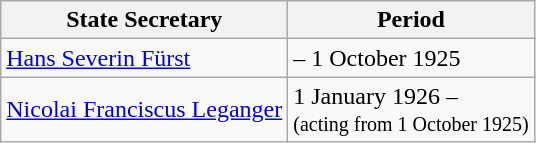<table class="wikitable">
<tr>
<th>State Secretary</th>
<th>Period</th>
</tr>
<tr>
<td><a href='#'>Hans Severin Fürst</a></td>
<td>– 1 October 1925</td>
</tr>
<tr>
<td><a href='#'>Nicolai Franciscus Leganger</a></td>
<td>1 January 1926 – <br><small>(acting from 1 October 1925)</small></td>
</tr>
</table>
